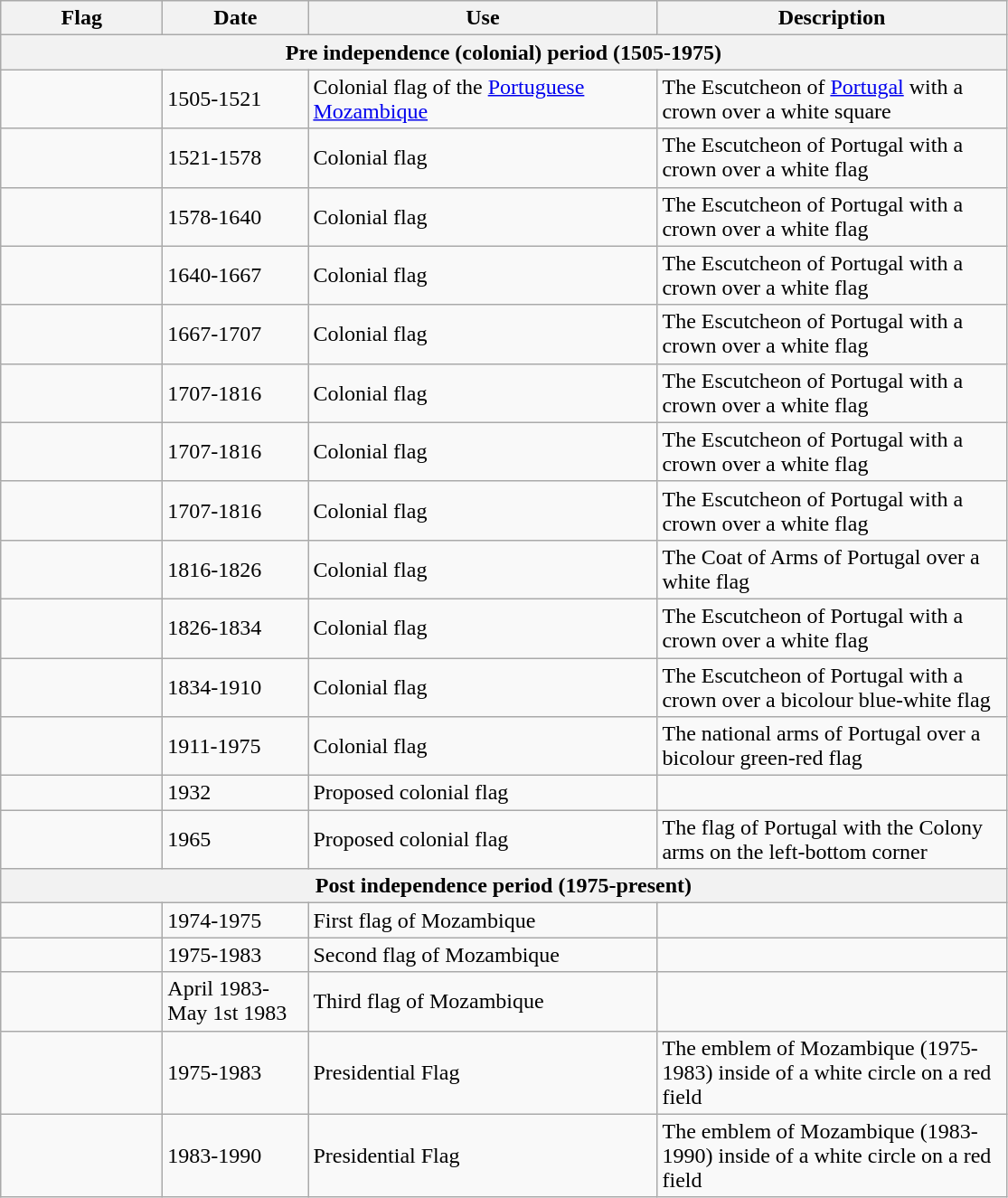<table class="wikitable" style="background: #f9f9f9">
<tr>
<th width="112">Flag</th>
<th width="100">Date</th>
<th width="250">Use</th>
<th width="250">Description</th>
</tr>
<tr>
<th colspan="4">Pre independence (colonial) period (1505-1975)</th>
</tr>
<tr>
<td></td>
<td>1505-1521</td>
<td>Colonial flag of the <a href='#'>Portuguese Mozambique</a></td>
<td>The Escutcheon of <a href='#'>Portugal</a> with a crown over a white square</td>
</tr>
<tr>
<td></td>
<td>1521-1578</td>
<td>Colonial flag</td>
<td>The Escutcheon of Portugal with a crown over a white flag</td>
</tr>
<tr>
<td></td>
<td>1578-1640</td>
<td>Colonial flag</td>
<td>The Escutcheon of Portugal with a crown over a white flag</td>
</tr>
<tr>
<td></td>
<td>1640-1667</td>
<td>Colonial flag</td>
<td>The Escutcheon of Portugal with a crown over a white flag</td>
</tr>
<tr>
<td></td>
<td>1667-1707</td>
<td>Colonial flag</td>
<td>The Escutcheon of Portugal with a crown over a white flag</td>
</tr>
<tr>
<td></td>
<td>1707-1816</td>
<td>Colonial flag</td>
<td>The Escutcheon of Portugal with a crown over a white flag</td>
</tr>
<tr>
<td></td>
<td>1707-1816</td>
<td>Colonial flag</td>
<td>The Escutcheon of Portugal with a crown over a white flag</td>
</tr>
<tr>
<td></td>
<td>1707-1816</td>
<td>Colonial flag</td>
<td>The Escutcheon of Portugal with a crown over a white flag</td>
</tr>
<tr>
<td></td>
<td>1816-1826</td>
<td>Colonial flag</td>
<td>The Coat of Arms of Portugal over a white flag</td>
</tr>
<tr>
<td></td>
<td>1826-1834</td>
<td>Colonial flag</td>
<td>The Escutcheon of Portugal with a crown over a white flag</td>
</tr>
<tr>
<td></td>
<td>1834-1910</td>
<td>Colonial flag</td>
<td>The Escutcheon of Portugal with a crown over a bicolour blue-white flag</td>
</tr>
<tr>
<td></td>
<td>1911-1975</td>
<td>Colonial flag</td>
<td>The national arms of Portugal over a bicolour green-red flag</td>
</tr>
<tr>
<td></td>
<td>1932</td>
<td>Proposed colonial flag</td>
<td></td>
</tr>
<tr>
<td></td>
<td>1965</td>
<td>Proposed colonial flag</td>
<td>The flag of Portugal with the Colony arms on the left-bottom corner</td>
</tr>
<tr>
<th colspan="4">Post independence period (1975-present)</th>
</tr>
<tr>
<td></td>
<td>1974-1975</td>
<td>First flag of Mozambique</td>
<td></td>
</tr>
<tr>
<td></td>
<td>1975-1983</td>
<td>Second flag of Mozambique</td>
<td></td>
</tr>
<tr>
<td></td>
<td>April 1983-May 1st 1983</td>
<td>Third flag of Mozambique</td>
<td></td>
</tr>
<tr>
<td></td>
<td>1975-1983</td>
<td>Presidential Flag</td>
<td>The emblem of Mozambique (1975-1983) inside of a white circle on a red field</td>
</tr>
<tr>
<td></td>
<td>1983-1990</td>
<td>Presidential Flag</td>
<td>The emblem of Mozambique (1983-1990) inside of a white circle on a red field</td>
</tr>
</table>
